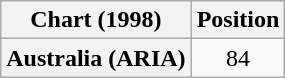<table class="wikitable plainrowheaders" style="text-align:center">
<tr>
<th>Chart (1998)</th>
<th>Position</th>
</tr>
<tr>
<th scope="row">Australia (ARIA)</th>
<td>84</td>
</tr>
</table>
